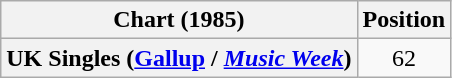<table class="wikitable plainrowheaders" style="text-align:center">
<tr>
<th scope="col">Chart (1985)</th>
<th scope="col">Position</th>
</tr>
<tr>
<th scope="row">UK Singles (<a href='#'>Gallup</a> / <em><a href='#'>Music Week</a></em>)</th>
<td>62</td>
</tr>
</table>
